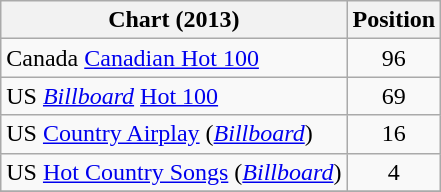<table class="wikitable sortable">
<tr>
<th scope="col">Chart (2013)</th>
<th scope="col">Position</th>
</tr>
<tr>
<td>Canada <a href='#'>Canadian Hot 100</a></td>
<td align="center">96</td>
</tr>
<tr>
<td>US <em><a href='#'>Billboard</a></em> <a href='#'>Hot 100</a></td>
<td align="center">69</td>
</tr>
<tr>
<td>US <a href='#'>Country Airplay</a> (<em><a href='#'>Billboard</a></em>)</td>
<td align="center">16</td>
</tr>
<tr>
<td>US <a href='#'>Hot Country Songs</a> (<em><a href='#'>Billboard</a></em>)</td>
<td align="center">4</td>
</tr>
<tr>
</tr>
</table>
